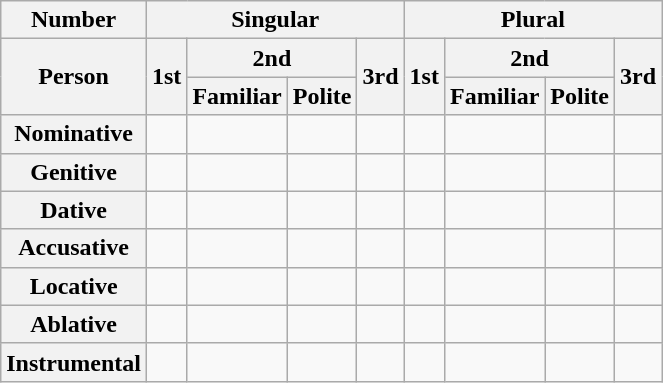<table class="wikitable">
<tr>
<th>Number</th>
<th colspan="4">Singular</th>
<th colspan="4">Plural</th>
</tr>
<tr>
<th rowspan="2">Person</th>
<th rowspan="2">1st</th>
<th colspan="2">2nd</th>
<th rowspan="2">3rd</th>
<th rowspan="2">1st</th>
<th colspan="2">2nd</th>
<th rowspan="2">3rd</th>
</tr>
<tr>
<th>Familiar</th>
<th>Polite</th>
<th>Familiar</th>
<th>Polite</th>
</tr>
<tr>
<th>Nominative</th>
<td></td>
<td></td>
<td></td>
<td></td>
<td></td>
<td></td>
<td></td>
<td></td>
</tr>
<tr>
<th>Genitive</th>
<td><strong></strong></td>
<td><strong></strong></td>
<td></td>
<td><strong></strong></td>
<td></td>
<td></td>
<td></td>
<td></td>
</tr>
<tr>
<th>Dative</th>
<td><strong></strong></td>
<td><strong></strong></td>
<td></td>
<td><strong></strong></td>
<td></td>
<td></td>
<td></td>
<td></td>
</tr>
<tr>
<th>Accusative</th>
<td><strong></strong></td>
<td><strong></strong></td>
<td></td>
<td><strong></strong></td>
<td></td>
<td></td>
<td></td>
<td></td>
</tr>
<tr>
<th>Locative</th>
<td></td>
<td></td>
<td></td>
<td></td>
<td></td>
<td></td>
<td></td>
<td></td>
</tr>
<tr>
<th>Ablative</th>
<td><strong></strong></td>
<td><strong></strong></td>
<td></td>
<td><strong></strong></td>
<td></td>
<td></td>
<td></td>
<td></td>
</tr>
<tr>
<th>Instrumental</th>
<td><strong></strong></td>
<td><strong></strong></td>
<td></td>
<td><strong></strong></td>
<td></td>
<td></td>
<td></td>
<td></td>
</tr>
</table>
